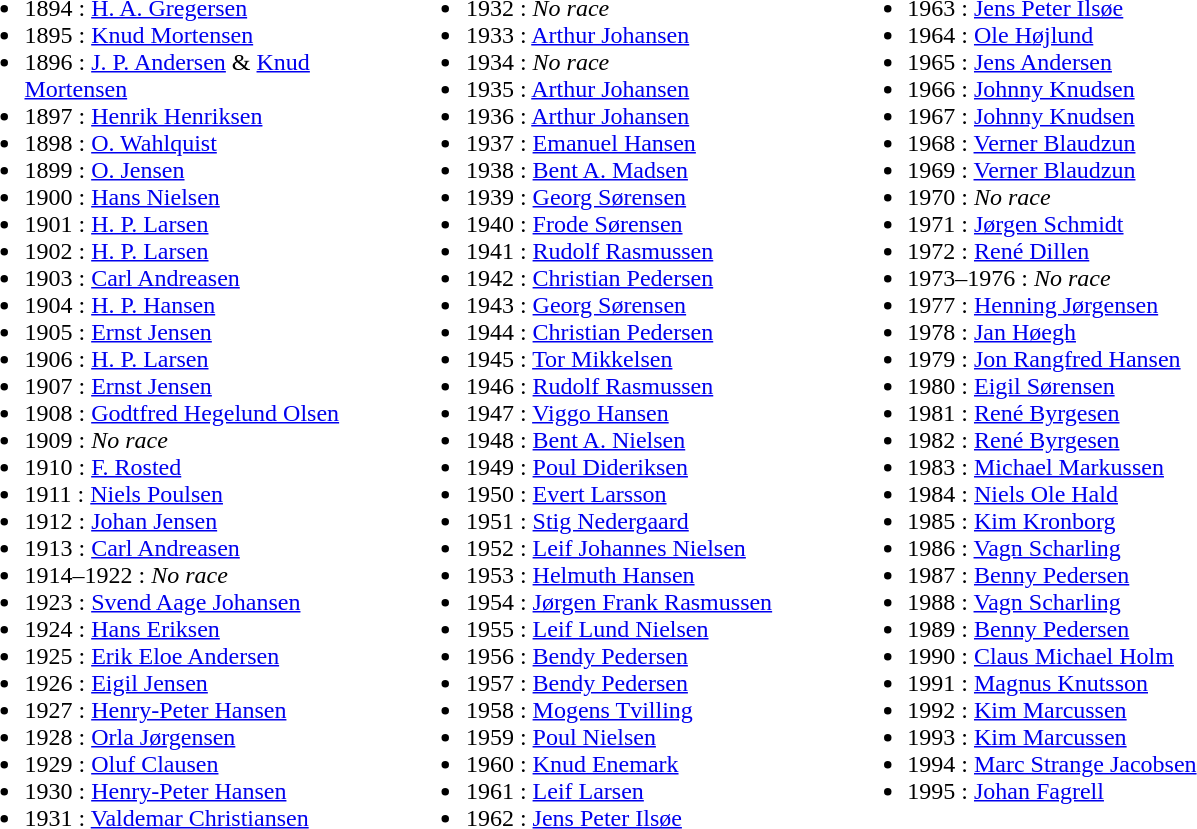<table width=70%>
<tr>
<td valign=top width=25% align=left><br><ul><li>1894 :  <a href='#'>H. A. Gregersen</a></li><li>1895 :  <a href='#'>Knud Mortensen</a></li><li>1896 :  <a href='#'>J. P. Andersen</a> &  <a href='#'>Knud Mortensen</a></li><li>1897 :  <a href='#'>Henrik Henriksen</a></li><li>1898 :  <a href='#'>O. Wahlquist</a></li><li>1899 :  <a href='#'>O. Jensen</a></li><li>1900 :  <a href='#'>Hans Nielsen</a></li><li>1901 :  <a href='#'>H. P. Larsen</a></li><li>1902 :  <a href='#'>H. P. Larsen</a></li><li>1903 :  <a href='#'>Carl Andreasen</a></li><li>1904 :  <a href='#'>H. P. Hansen</a></li><li>1905 :  <a href='#'>Ernst Jensen</a></li><li>1906 :  <a href='#'>H. P. Larsen</a></li><li>1907 :  <a href='#'>Ernst Jensen</a></li><li>1908 :  <a href='#'>Godtfred Hegelund Olsen</a></li><li>1909 : <em>No race</em></li><li>1910 :  <a href='#'>F. Rosted</a></li><li>1911 :  <a href='#'>Niels Poulsen</a></li><li>1912 :  <a href='#'>Johan Jensen</a></li><li>1913 :  <a href='#'>Carl Andreasen</a></li><li>1914–1922 : <em>No race</em></li><li>1923 :  <a href='#'>Svend Aage Johansen</a></li><li>1924 :  <a href='#'>Hans Eriksen</a></li><li>1925 :  <a href='#'>Erik Eloe Andersen</a></li><li>1926 :  <a href='#'>Eigil Jensen</a></li><li>1927 :  <a href='#'>Henry-Peter Hansen</a></li><li>1928 :  <a href='#'>Orla Jørgensen</a></li><li>1929 :  <a href='#'>Oluf Clausen</a></li><li>1930 :  <a href='#'>Henry-Peter Hansen</a></li><li>1931 :  <a href='#'>Valdemar Christiansen</a></li></ul></td>
<td valign=top width=25% align=left><br><ul><li>1932 : <em>No race</em></li><li>1933 :  <a href='#'>Arthur Johansen</a></li><li>1934 : <em>No race</em></li><li>1935 :  <a href='#'>Arthur Johansen</a></li><li>1936 :  <a href='#'>Arthur Johansen</a></li><li>1937 :  <a href='#'>Emanuel Hansen</a></li><li>1938 :  <a href='#'>Bent A. Madsen</a></li><li>1939 :  <a href='#'>Georg Sørensen</a></li><li>1940 :  <a href='#'>Frode Sørensen</a></li><li>1941 :  <a href='#'>Rudolf Rasmussen</a></li><li>1942 :  <a href='#'>Christian Pedersen</a></li><li>1943 :  <a href='#'>Georg Sørensen</a></li><li>1944 :  <a href='#'>Christian Pedersen</a></li><li>1945 :  <a href='#'>Tor Mikkelsen</a></li><li>1946 :  <a href='#'>Rudolf Rasmussen</a></li><li>1947 :  <a href='#'>Viggo Hansen</a></li><li>1948 :  <a href='#'>Bent A. Nielsen</a></li><li>1949 :  <a href='#'>Poul Dideriksen</a></li><li>1950 :  <a href='#'>Evert Larsson</a></li><li>1951 :  <a href='#'>Stig Nedergaard</a></li><li>1952 :  <a href='#'>Leif Johannes Nielsen</a></li><li>1953 :  <a href='#'>Helmuth Hansen</a></li><li>1954 :  <a href='#'>Jørgen Frank Rasmussen</a></li><li>1955 :  <a href='#'>Leif Lund Nielsen</a></li><li>1956 :  <a href='#'>Bendy Pedersen</a></li><li>1957 :  <a href='#'>Bendy Pedersen</a></li><li>1958 :  <a href='#'>Mogens Tvilling</a></li><li>1959 :  <a href='#'>Poul Nielsen</a></li><li>1960 :  <a href='#'>Knud Enemark</a></li><li>1961 :  <a href='#'>Leif Larsen</a></li><li>1962 :  <a href='#'>Jens Peter Ilsøe</a></li></ul></td>
<td valign=top width=25% align=left><br><ul><li>1963 :  <a href='#'>Jens Peter Ilsøe</a></li><li>1964 :  <a href='#'>Ole Højlund</a></li><li>1965 :  <a href='#'>Jens Andersen</a></li><li>1966 :  <a href='#'>Johnny Knudsen</a></li><li>1967 :  <a href='#'>Johnny Knudsen</a></li><li>1968 :  <a href='#'>Verner Blaudzun</a></li><li>1969 :  <a href='#'>Verner Blaudzun</a></li><li>1970 : <em>No race</em></li><li>1971 :  <a href='#'>Jørgen Schmidt</a></li><li>1972 :  <a href='#'>René Dillen</a></li><li>1973–1976 : <em>No race</em></li><li>1977 :  <a href='#'>Henning Jørgensen</a></li><li>1978 :  <a href='#'>Jan Høegh</a></li><li>1979 :  <a href='#'>Jon Rangfred Hansen</a></li><li>1980 :  <a href='#'>Eigil Sørensen</a></li><li>1981 :  <a href='#'>René Byrgesen</a></li><li>1982 :  <a href='#'>René Byrgesen</a></li><li>1983 :  <a href='#'>Michael Markussen</a></li><li>1984 :  <a href='#'>Niels Ole Hald</a></li><li>1985 :  <a href='#'>Kim Kronborg</a></li><li>1986 :  <a href='#'>Vagn Scharling</a></li><li>1987 :  <a href='#'>Benny Pedersen</a></li><li>1988 :  <a href='#'>Vagn Scharling</a></li><li>1989 :  <a href='#'>Benny Pedersen</a></li><li>1990 :  <a href='#'>Claus Michael Holm</a></li><li>1991 :  <a href='#'>Magnus Knutsson</a></li><li>1992 :  <a href='#'>Kim Marcussen</a></li><li>1993 :  <a href='#'>Kim Marcussen</a></li><li>1994 :  <a href='#'>Marc Strange Jacobsen</a></li><li>1995 :  <a href='#'>Johan Fagrell</a></li></ul></td>
</tr>
</table>
